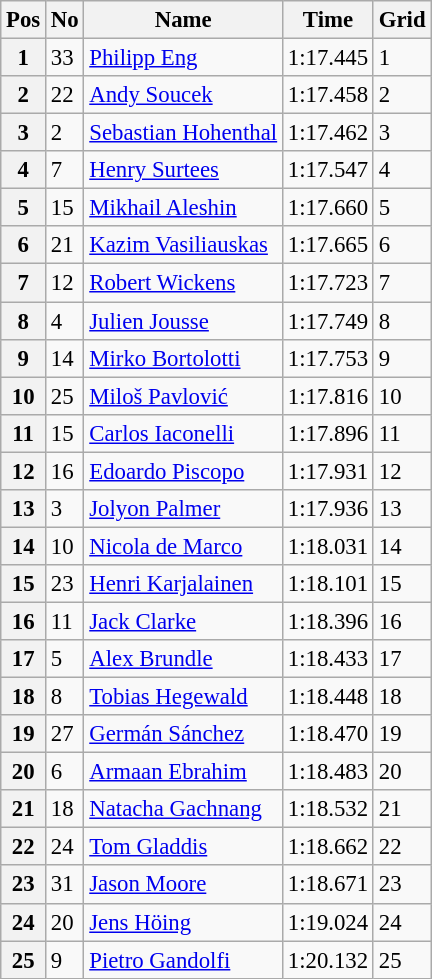<table class="wikitable" style="font-size: 95%">
<tr>
<th>Pos</th>
<th>No</th>
<th>Name</th>
<th>Time</th>
<th>Grid</th>
</tr>
<tr>
<th>1</th>
<td>33</td>
<td> <a href='#'>Philipp Eng</a></td>
<td>1:17.445</td>
<td>1</td>
</tr>
<tr>
<th>2</th>
<td>22</td>
<td> <a href='#'>Andy Soucek</a></td>
<td>1:17.458</td>
<td>2</td>
</tr>
<tr>
<th>3</th>
<td>2</td>
<td> <a href='#'>Sebastian Hohenthal</a></td>
<td>1:17.462</td>
<td>3</td>
</tr>
<tr>
<th>4</th>
<td>7</td>
<td> <a href='#'>Henry Surtees</a></td>
<td>1:17.547</td>
<td>4</td>
</tr>
<tr>
<th>5</th>
<td>15</td>
<td> <a href='#'>Mikhail Aleshin</a></td>
<td>1:17.660</td>
<td>5</td>
</tr>
<tr>
<th>6</th>
<td>21</td>
<td> <a href='#'>Kazim Vasiliauskas</a></td>
<td>1:17.665</td>
<td>6</td>
</tr>
<tr>
<th>7</th>
<td>12</td>
<td> <a href='#'>Robert Wickens</a></td>
<td>1:17.723</td>
<td>7</td>
</tr>
<tr>
<th>8</th>
<td>4</td>
<td> <a href='#'>Julien Jousse</a></td>
<td>1:17.749</td>
<td>8</td>
</tr>
<tr>
<th>9</th>
<td>14</td>
<td> <a href='#'>Mirko Bortolotti</a></td>
<td>1:17.753</td>
<td>9</td>
</tr>
<tr>
<th>10</th>
<td>25</td>
<td> <a href='#'>Miloš Pavlović</a></td>
<td>1:17.816</td>
<td>10</td>
</tr>
<tr>
<th>11</th>
<td>15</td>
<td> <a href='#'>Carlos Iaconelli</a></td>
<td>1:17.896</td>
<td>11</td>
</tr>
<tr>
<th>12</th>
<td>16</td>
<td> <a href='#'>Edoardo Piscopo</a></td>
<td>1:17.931</td>
<td>12</td>
</tr>
<tr>
<th>13</th>
<td>3</td>
<td> <a href='#'>Jolyon Palmer</a></td>
<td>1:17.936</td>
<td>13</td>
</tr>
<tr>
<th>14</th>
<td>10</td>
<td> <a href='#'>Nicola de Marco</a></td>
<td>1:18.031</td>
<td>14</td>
</tr>
<tr>
<th>15</th>
<td>23</td>
<td> <a href='#'>Henri Karjalainen</a></td>
<td>1:18.101</td>
<td>15</td>
</tr>
<tr>
<th>16</th>
<td>11</td>
<td> <a href='#'>Jack Clarke</a></td>
<td>1:18.396</td>
<td>16</td>
</tr>
<tr>
<th>17</th>
<td>5</td>
<td> <a href='#'>Alex Brundle</a></td>
<td>1:18.433</td>
<td>17</td>
</tr>
<tr>
<th>18</th>
<td>8</td>
<td> <a href='#'>Tobias Hegewald</a></td>
<td>1:18.448</td>
<td>18</td>
</tr>
<tr>
<th>19</th>
<td>27</td>
<td> <a href='#'>Germán Sánchez</a></td>
<td>1:18.470</td>
<td>19</td>
</tr>
<tr>
<th>20</th>
<td>6</td>
<td> <a href='#'>Armaan Ebrahim</a></td>
<td>1:18.483</td>
<td>20</td>
</tr>
<tr>
<th>21</th>
<td>18</td>
<td> <a href='#'>Natacha Gachnang</a></td>
<td>1:18.532</td>
<td>21</td>
</tr>
<tr>
<th>22</th>
<td>24</td>
<td> <a href='#'>Tom Gladdis</a></td>
<td>1:18.662</td>
<td>22</td>
</tr>
<tr>
<th>23</th>
<td>31</td>
<td> <a href='#'>Jason Moore</a></td>
<td>1:18.671</td>
<td>23</td>
</tr>
<tr>
<th>24</th>
<td>20</td>
<td> <a href='#'>Jens Höing</a></td>
<td>1:19.024</td>
<td>24</td>
</tr>
<tr>
<th>25</th>
<td>9</td>
<td> <a href='#'>Pietro Gandolfi</a></td>
<td>1:20.132</td>
<td>25</td>
</tr>
</table>
